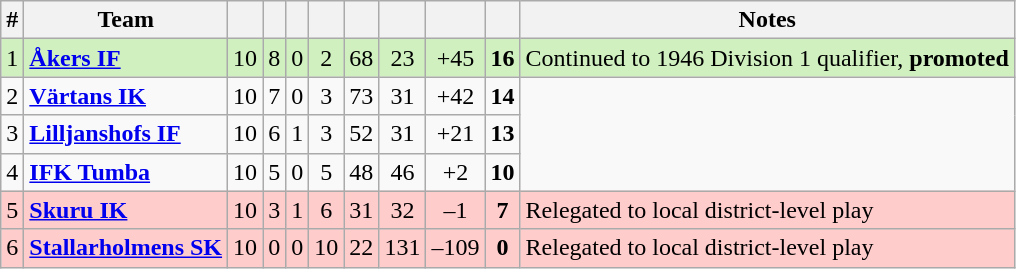<table class="wikitable sortable">
<tr>
<th>#</th>
<th>Team</th>
<th></th>
<th></th>
<th></th>
<th></th>
<th></th>
<th></th>
<th></th>
<th></th>
<th>Notes</th>
</tr>
<tr style="background: #D0F0C0;">
<td>1</td>
<td style="font-weight:bold;"><a href='#'>Åkers IF</a></td>
<td style="text-align: center;">10</td>
<td style="text-align: center;">8</td>
<td style="text-align: center;">0</td>
<td style="text-align: center;">2</td>
<td style="text-align: center;">68</td>
<td style="text-align: center;">23</td>
<td style="text-align: center;">+45</td>
<td style="text-align: center; font-weight:bold;">16</td>
<td>Continued to 1946 Division 1 qualifier, <strong>promoted</strong></td>
</tr>
<tr>
<td>2</td>
<td style="font-weight:bold;"><a href='#'>Värtans IK</a></td>
<td style="text-align: center;">10</td>
<td style="text-align: center;">7</td>
<td style="text-align: center;">0</td>
<td style="text-align: center;">3</td>
<td style="text-align: center;">73</td>
<td style="text-align: center;">31</td>
<td style="text-align: center;">+42</td>
<td style="text-align: center; font-weight:bold;">14</td>
</tr>
<tr>
<td>3</td>
<td style="font-weight:bold;"><a href='#'>Lilljanshofs IF</a></td>
<td style="text-align: center;">10</td>
<td style="text-align: center;">6</td>
<td style="text-align: center;">1</td>
<td style="text-align: center;">3</td>
<td style="text-align: center;">52</td>
<td style="text-align: center;">31</td>
<td style="text-align: center;">+21</td>
<td style="text-align: center; font-weight:bold;">13</td>
</tr>
<tr>
<td>4</td>
<td style="font-weight:bold;"><a href='#'>IFK Tumba</a></td>
<td style="text-align: center;">10</td>
<td style="text-align: center;">5</td>
<td style="text-align: center;">0</td>
<td style="text-align: center;">5</td>
<td style="text-align: center;">48</td>
<td style="text-align: center;">46</td>
<td style="text-align: center;">+2</td>
<td style="text-align: center; font-weight:bold;">10</td>
</tr>
<tr style="background: #FFCCCC;">
<td>5</td>
<td style="font-weight:bold;"><a href='#'>Skuru IK</a></td>
<td style="text-align: center;">10</td>
<td style="text-align: center;">3</td>
<td style="text-align: center;">1</td>
<td style="text-align: center;">6</td>
<td style="text-align: center;">31</td>
<td style="text-align: center;">32</td>
<td style="text-align: center;">–1</td>
<td style="text-align: center; font-weight:bold;">7</td>
<td>Relegated to local district-level play</td>
</tr>
<tr style="background: #FFCCCC;">
<td>6</td>
<td style="font-weight:bold;"><a href='#'>Stallarholmens SK</a></td>
<td style="text-align: center;">10</td>
<td style="text-align: center;">0</td>
<td style="text-align: center;">0</td>
<td style="text-align: center;">10</td>
<td style="text-align: center;">22</td>
<td style="text-align: center;">131</td>
<td style="text-align: center;">–109</td>
<td style="text-align: center; font-weight:bold;">0</td>
<td>Relegated to local district-level play</td>
</tr>
</table>
